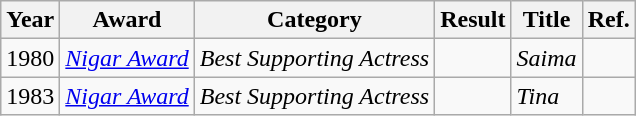<table class="wikitable">
<tr>
<th>Year</th>
<th>Award</th>
<th>Category</th>
<th>Result</th>
<th>Title</th>
<th>Ref.</th>
</tr>
<tr>
<td>1980</td>
<td><em><a href='#'>Nigar Award</a></em></td>
<td><em>Best Supporting Actress</em></td>
<td></td>
<td><em>Saima</em></td>
<td></td>
</tr>
<tr>
<td>1983</td>
<td><em><a href='#'>Nigar Award</a></em></td>
<td><em>Best Supporting Actress</em></td>
<td></td>
<td><em>Tina</em></td>
<td></td>
</tr>
</table>
